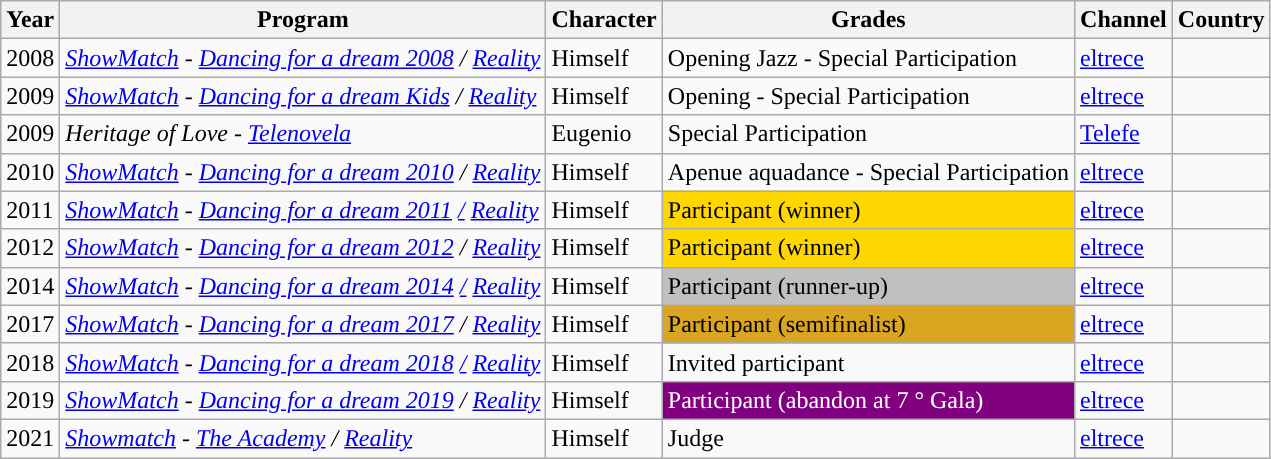<table class="wikitable">
<tr>
<th>Year</th>
<th>Program</th>
<th>Character</th>
<th>Grades</th>
<th>Channel</th>
<th>Country</th>
</tr>
<tr>
<td>2008</td>
<td><em> <a href='#'>ShowMatch</a> - <a href='#'>Dancing for a dream 2008</a> / <a href='#'>Reality</a> </em></td>
<td>Himself</td>
<td>Opening Jazz - Special Participation</td>
<td> <a href='#'>eltrece</a></td>
<td></td>
</tr>
<tr>
<td>2009</td>
<td><em> <a href='#'>ShowMatch</a> - <a href='#'>Dancing for a dream Kids</a> / <a href='#'>Reality</a> </em></td>
<td>Himself</td>
<td>Opening - Special Participation</td>
<td> <a href='#'>eltrece</a></td>
<td></td>
</tr>
<tr>
<td>2009</td>
<td><em> Heritage of Love - <a href='#'>Telenovela</a> </em></td>
<td>Eugenio</td>
<td>Special Participation</td>
<td> <a href='#'>Telefe</a></td>
<td></td>
</tr>
<tr>
<td>2010</td>
<td><em> <a href='#'>ShowMatch</a> - <a href='#'>Dancing for a dream 2010</a> / <a href='#'>Reality</a> </em></td>
<td>Himself</td>
<td>Apenue aquadance - Special Participation</td>
<td> <a href='#'>eltrece</a></td>
<td></td>
</tr>
<tr>
<td>2011</td>
<td><em> <a href='#'>ShowMatch</a> - <a href='#'>Dancing for a dream 2011</a> <a href='#'>/</a> <a href='#'>Reality</a> </em></td>
<td>Himself</td>
<td bgcolor="GOLD">Participant (winner)</td>
<td> <a href='#'>eltrece</a></td>
<td></td>
</tr>
<tr>
<td>2012</td>
<td><em> <a href='#'>ShowMatch</a> - <a href='#'>Dancing for a dream 2012</a> / <a href='#'>Reality</a> </em></td>
<td>Himself</td>
<td bgcolor="GOLD">Participant (winner)</td>
<td> <a href='#'>eltrece</a></td>
<td></td>
</tr>
<tr>
<td>2014</td>
<td><em> <a href='#'>ShowMatch</a> - <a href='#'>Dancing for a dream 2014</a> <a href='#'>/</a> <a href='#'>Reality</a> </em></td>
<td>Himself</td>
<td bgcolor="Silver">Participant (runner-up)</td>
<td> <a href='#'>eltrece</a></td>
<td></td>
</tr>
<tr>
<td>2017</td>
<td><em> <a href='#'>ShowMatch</a> - <a href='#'>Dancing for a dream 2017</a> / <a href='#'>Reality</a> </em></td>
<td>Himself</td>
<td bgcolor="goldenrod">Participant (semifinalist)</td>
<td> <a href='#'>eltrece</a></td>
<td></td>
</tr>
<tr>
<td>2018</td>
<td><em> <a href='#'>ShowMatch</a> - <a href='#'>Dancing for a dream 2018</a> <a href='#'>/</a> <a href='#'>Reality</a> </em></td>
<td>Himself</td>
<td>Invited participant</td>
<td> <a href='#'>eltrece</a></td>
<td></td>
</tr>
<tr>
<td>2019</td>
<td><em> <a href='#'>ShowMatch</a> - <a href='#'>Dancing for a dream 2019</a> / <a href='#'>Reality</a> </em></td>
<td>Himself</td>
<td style="background:purple;color:white;">Participant (abandon at 7 ° Gala)</td>
<td> <a href='#'>eltrece</a></td>
<td></td>
</tr>
<tr>
<td>2021</td>
<td><em> <a href='#'>Showmatch</a> - <a href='#'>The Academy</a> / <a href='#'>Reality</a> </em></td>
<td>Himself</td>
<td>Judge</td>
<td> <a href='#'>eltrece</a></td>
<td></td>
</tr>
</table>
